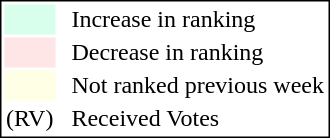<table style="border:1px solid black;">
<tr>
<td style="background:#D8FFEB; width:20px;"></td>
<td> </td>
<td>Increase in ranking</td>
</tr>
<tr>
<td style="background:#FFE6E6; width:20px;"></td>
<td> </td>
<td>Decrease in ranking</td>
</tr>
<tr>
<td style="background:#FFFFE6; width:20px;"></td>
<td> </td>
<td>Not ranked previous week</td>
</tr>
<tr>
<td>(RV)</td>
<td> </td>
<td>Received Votes</td>
</tr>
</table>
